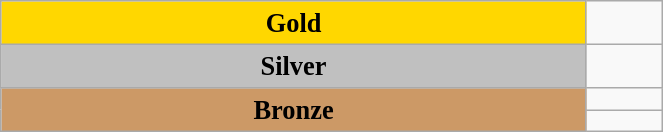<table class="wikitable" style=" text-align:center; font-size:110%;" width="35%">
<tr>
<td rowspan="1" bgcolor="gold"><strong>Gold</strong></td>
<td align=left></td>
</tr>
<tr>
<td rowspan="1" bgcolor="silver"><strong>Silver</strong></td>
<td align=left></td>
</tr>
<tr>
<td rowspan="2" bgcolor="#cc9966"><strong>Bronze</strong></td>
<td align=left></td>
</tr>
<tr>
<td align=left></td>
</tr>
</table>
